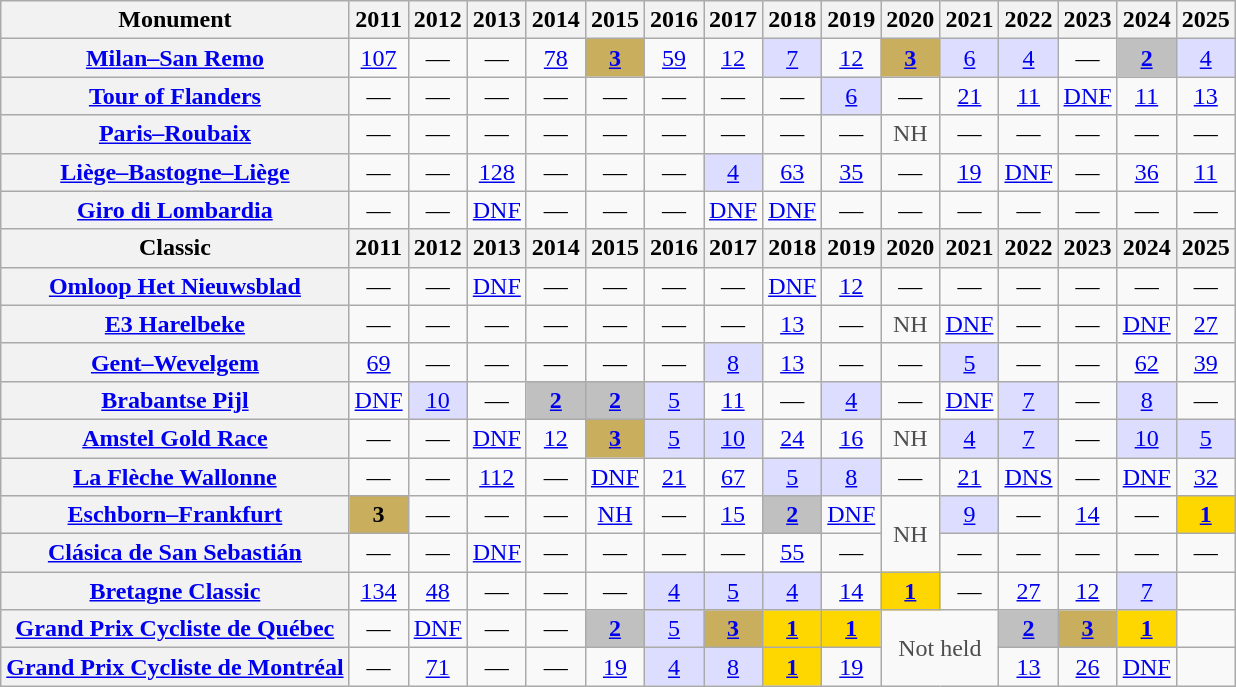<table class="wikitable plainrowheaders">
<tr>
<th>Monument</th>
<th scope="col">2011</th>
<th scope="col">2012</th>
<th scope="col">2013</th>
<th scope="col">2014</th>
<th scope="col">2015</th>
<th scope="col">2016</th>
<th scope="col">2017</th>
<th scope="col">2018</th>
<th scope="col">2019</th>
<th scope="col">2020</th>
<th scope="col">2021</th>
<th scope="col">2022</th>
<th scope="col">2023</th>
<th scope="col">2024</th>
<th scope="col">2025</th>
</tr>
<tr style="text-align:center;">
<th scope="row"><a href='#'>Milan–San Remo</a></th>
<td><a href='#'>107</a></td>
<td>—</td>
<td>—</td>
<td><a href='#'>78</a></td>
<td style="background:#C9AE5D;"><a href='#'><strong>3</strong></a></td>
<td><a href='#'>59</a></td>
<td><a href='#'>12</a></td>
<td style="background:#ddf;"><a href='#'>7</a></td>
<td><a href='#'>12</a></td>
<td style="background:#C9AE5D;"><a href='#'><strong>3</strong></a></td>
<td style="background:#ddf;"><a href='#'>6</a></td>
<td style="background:#ddf;"><a href='#'>4</a></td>
<td>—</td>
<td style="background:silver ;"><a href='#'><strong>2</strong></a></td>
<td style="background:#ddf;"><a href='#'>4</a></td>
</tr>
<tr style="text-align:center;">
<th scope="row"><a href='#'>Tour of Flanders</a></th>
<td>—</td>
<td>—</td>
<td>—</td>
<td>—</td>
<td>—</td>
<td>—</td>
<td>—</td>
<td>—</td>
<td style="background:#ddf;"><a href='#'>6</a></td>
<td>—</td>
<td><a href='#'>21</a></td>
<td><a href='#'>11</a></td>
<td><a href='#'>DNF</a></td>
<td><a href='#'>11</a></td>
<td><a href='#'>13</a></td>
</tr>
<tr style="text-align:center;">
<th scope="row"><a href='#'>Paris–Roubaix</a></th>
<td>—</td>
<td>—</td>
<td>—</td>
<td>—</td>
<td>—</td>
<td>—</td>
<td>—</td>
<td>—</td>
<td>—</td>
<td style="color:#4d4d4d;">NH</td>
<td>—</td>
<td>—</td>
<td>—</td>
<td>—</td>
<td>—</td>
</tr>
<tr style="text-align:center;">
<th scope="row"><a href='#'>Liège–Bastogne–Liège</a></th>
<td>—</td>
<td>—</td>
<td><a href='#'>128</a></td>
<td>—</td>
<td>—</td>
<td>—</td>
<td style="background:#ddf;"><a href='#'>4</a></td>
<td><a href='#'>63</a></td>
<td><a href='#'>35</a></td>
<td>—</td>
<td><a href='#'>19</a></td>
<td><a href='#'>DNF</a></td>
<td>—</td>
<td><a href='#'>36</a></td>
<td><a href='#'>11</a></td>
</tr>
<tr style="text-align:center;">
<th scope="row"><a href='#'>Giro di Lombardia</a></th>
<td>—</td>
<td>—</td>
<td><a href='#'>DNF</a></td>
<td>—</td>
<td>—</td>
<td>—</td>
<td><a href='#'>DNF</a></td>
<td><a href='#'>DNF</a></td>
<td>—</td>
<td>—</td>
<td>—</td>
<td>—</td>
<td>—</td>
<td>—</td>
<td>—</td>
</tr>
<tr>
<th>Classic</th>
<th scope="col">2011</th>
<th scope="col">2012</th>
<th scope="col">2013</th>
<th scope="col">2014</th>
<th scope="col">2015</th>
<th scope="col">2016</th>
<th scope="col">2017</th>
<th scope="col">2018</th>
<th scope="col">2019</th>
<th scope="col">2020</th>
<th scope="col">2021</th>
<th scope="col">2022</th>
<th scope="col">2023</th>
<th scope="col">2024</th>
<th scope="col">2025</th>
</tr>
<tr style="text-align:center;">
<th scope="row"><a href='#'>Omloop Het Nieuwsblad</a></th>
<td>—</td>
<td>—</td>
<td><a href='#'>DNF</a></td>
<td>—</td>
<td>—</td>
<td>—</td>
<td>—</td>
<td><a href='#'>DNF</a></td>
<td><a href='#'>12</a></td>
<td>—</td>
<td>—</td>
<td>—</td>
<td>—</td>
<td>—</td>
<td>—</td>
</tr>
<tr style="text-align:center;">
<th scope="row"><a href='#'>E3 Harelbeke</a></th>
<td>—</td>
<td>—</td>
<td>—</td>
<td>—</td>
<td>—</td>
<td>—</td>
<td>—</td>
<td><a href='#'>13</a></td>
<td>—</td>
<td style="color:#4d4d4d;">NH</td>
<td><a href='#'>DNF</a></td>
<td>—</td>
<td>—</td>
<td><a href='#'>DNF</a></td>
<td><a href='#'>27</a></td>
</tr>
<tr style="text-align:center;">
<th scope="row"><a href='#'>Gent–Wevelgem</a></th>
<td><a href='#'>69</a></td>
<td>—</td>
<td>—</td>
<td>—</td>
<td>—</td>
<td>—</td>
<td style="background:#ddf;"><a href='#'>8</a></td>
<td><a href='#'>13</a></td>
<td>—</td>
<td>—</td>
<td style="background:#ddf;"><a href='#'>5</a></td>
<td>—</td>
<td>—</td>
<td><a href='#'>62</a></td>
<td><a href='#'>39</a></td>
</tr>
<tr style="text-align:center;">
<th scope="row"><a href='#'>Brabantse Pijl</a></th>
<td><a href='#'>DNF</a></td>
<td style="background:#ddf;"><a href='#'>10</a></td>
<td>—</td>
<td style="background:silver;"><a href='#'><strong>2</strong></a></td>
<td style="background:silver;"><a href='#'><strong>2</strong></a></td>
<td style="background:#ddf;"><a href='#'>5</a></td>
<td><a href='#'>11</a></td>
<td>—</td>
<td style="background:#ddf;"><a href='#'>4</a></td>
<td>—</td>
<td><a href='#'>DNF</a></td>
<td style="background:#ddf;"><a href='#'>7</a></td>
<td>—</td>
<td style="background:#ddf;"><a href='#'>8</a></td>
<td>—</td>
</tr>
<tr style="text-align:center;">
<th scope="row"><a href='#'>Amstel Gold Race</a></th>
<td>—</td>
<td>—</td>
<td><a href='#'>DNF</a></td>
<td><a href='#'>12</a></td>
<td style="background:#C9AE5D;"><a href='#'><strong>3</strong></a></td>
<td style="background:#ddf;"><a href='#'>5</a></td>
<td style="background:#ddf;"><a href='#'>10</a></td>
<td><a href='#'>24</a></td>
<td><a href='#'>16</a></td>
<td style="color:#4d4d4d;">NH</td>
<td style="background:#ddf;"><a href='#'>4</a></td>
<td style="background:#ddf;"><a href='#'>7</a></td>
<td>—</td>
<td style="background:#ddf;"><a href='#'>10</a></td>
<td style="background:#ddf;"><a href='#'>5</a></td>
</tr>
<tr style="text-align:center;">
<th scope="row"><a href='#'>La Flèche Wallonne</a></th>
<td>—</td>
<td>—</td>
<td><a href='#'>112</a></td>
<td>—</td>
<td><a href='#'>DNF</a></td>
<td><a href='#'>21</a></td>
<td><a href='#'>67</a></td>
<td style="background:#ddf;"><a href='#'>5</a></td>
<td style="background:#ddf;"><a href='#'>8</a></td>
<td>—</td>
<td><a href='#'>21</a></td>
<td><a href='#'>DNS</a></td>
<td>—</td>
<td><a href='#'>DNF</a></td>
<td><a href='#'>32</a></td>
</tr>
<tr style="text-align:center;">
<th scope="row"><a href='#'>Eschborn–Frankfurt</a></th>
<td style="background:#C9AE5D;"><strong>3</strong></td>
<td>—</td>
<td>—</td>
<td>—</td>
<td style="color:#4d4d4d;"><a href='#'>NH</a></td>
<td>—</td>
<td><a href='#'>15</a></td>
<td style="background:silver;"><a href='#'><strong>2</strong></a></td>
<td><a href='#'>DNF</a></td>
<td style="color:#4d4d4d;" rowspan=2>NH</td>
<td style="background:#ddf;"><a href='#'>9</a></td>
<td>—</td>
<td><a href='#'>14</a></td>
<td>—</td>
<td style="background:gold;"><a href='#'><strong>1</strong></a></td>
</tr>
<tr style="text-align:center;">
<th scope="row"><a href='#'>Clásica de San Sebastián</a></th>
<td>—</td>
<td>—</td>
<td><a href='#'>DNF</a></td>
<td>—</td>
<td>—</td>
<td>—</td>
<td>—</td>
<td><a href='#'>55</a></td>
<td>—</td>
<td>—</td>
<td>—</td>
<td>—</td>
<td>—</td>
<td>—</td>
</tr>
<tr style="text-align:center;">
<th scope="row"><a href='#'>Bretagne Classic</a></th>
<td><a href='#'>134</a></td>
<td><a href='#'>48</a></td>
<td>—</td>
<td>—</td>
<td>—</td>
<td style="background:#ddf;"><a href='#'>4</a></td>
<td style="background:#ddf;"><a href='#'>5</a></td>
<td style="background:#ddf;"><a href='#'>4</a></td>
<td><a href='#'>14</a></td>
<td style="background:gold;"><a href='#'><strong>1</strong></a></td>
<td>—</td>
<td><a href='#'>27</a></td>
<td><a href='#'>12</a></td>
<td style="background:#ddf;"><a href='#'>7</a></td>
<td></td>
</tr>
<tr style="text-align:center;">
<th scope="row"><a href='#'>Grand Prix Cycliste de Québec</a></th>
<td>—</td>
<td><a href='#'>DNF</a></td>
<td>—</td>
<td>—</td>
<td style="background:silver ;"><a href='#'><strong>2</strong></a></td>
<td style="background:#ddf;"><a href='#'>5</a></td>
<td style="background:#C9AE5D;"><a href='#'><strong>3</strong></a></td>
<td style="background:gold;"><a href='#'><strong>1</strong></a></td>
<td style="background:gold;"><a href='#'><strong>1</strong></a></td>
<td style="color:#4d4d4d;" colspan=2 rowspan=2>Not held</td>
<td style="background:silver ;"><a href='#'><strong>2</strong></a></td>
<td style="background:#C9AE5D;"><a href='#'><strong>3</strong></a></td>
<td style="background:gold;"><a href='#'><strong>1</strong></a></td>
<td></td>
</tr>
<tr style="text-align:center;">
<th scope="row"><a href='#'>Grand Prix Cycliste de Montréal</a></th>
<td>—</td>
<td><a href='#'>71</a></td>
<td>—</td>
<td>—</td>
<td><a href='#'>19</a></td>
<td style="background:#ddf;"><a href='#'>4</a></td>
<td style="background:#ddf;"><a href='#'>8</a></td>
<td style="background:gold;"><a href='#'><strong>1</strong></a></td>
<td><a href='#'>19</a></td>
<td><a href='#'>13</a></td>
<td><a href='#'>26</a></td>
<td><a href='#'>DNF</a></td>
<td></td>
</tr>
</table>
